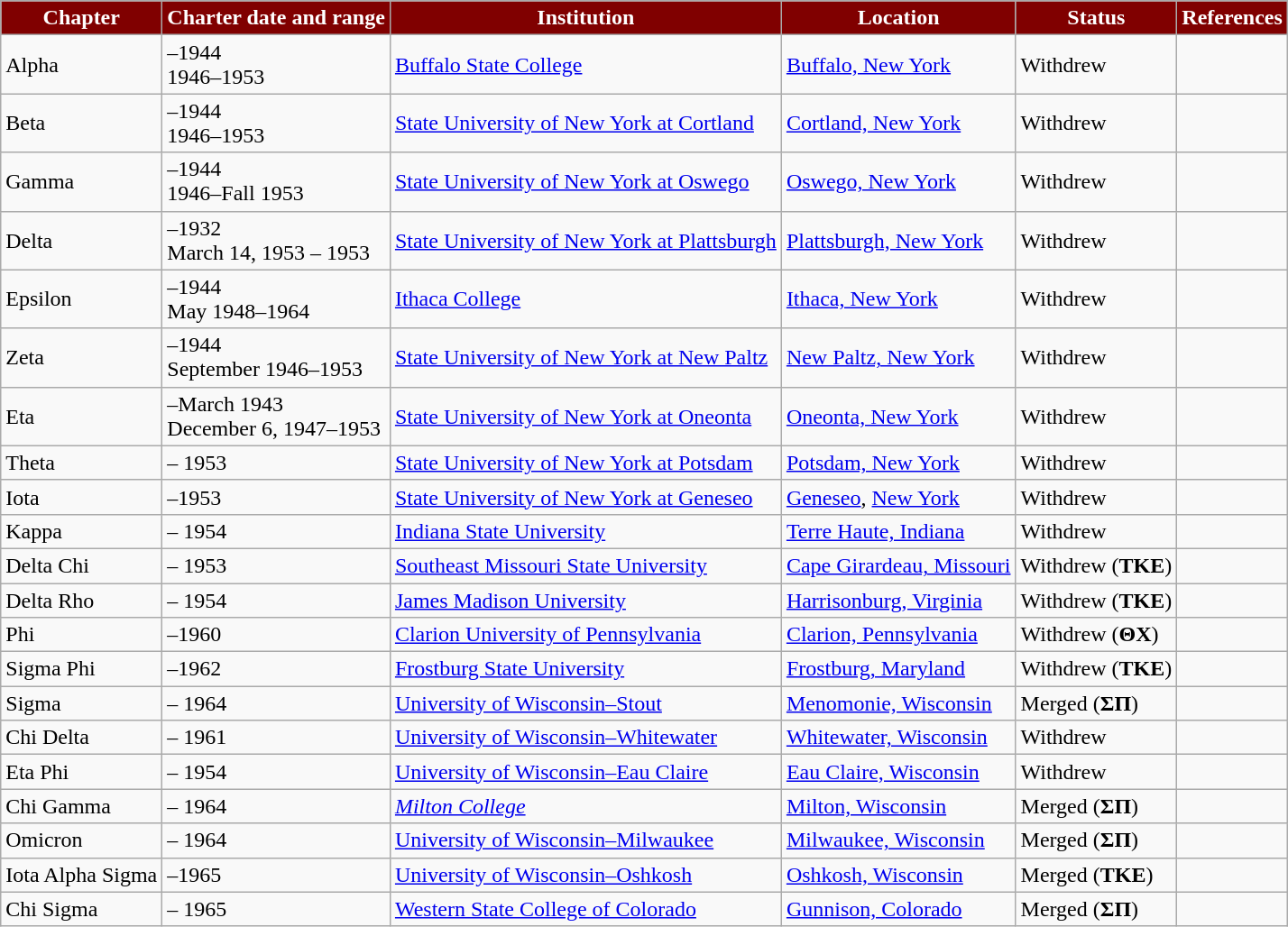<table class="wikitable sortable">
<tr>
<th style="background:maroon; color:white;">Chapter</th>
<th style="background:maroon; color:white;">Charter date and range</th>
<th style="background:maroon; color:white;">Institution</th>
<th style="background:maroon; color:white;">Location</th>
<th style="background:maroon; color:white;">Status</th>
<th style="background:maroon; color:white;">References</th>
</tr>
<tr>
<td>Alpha</td>
<td>–1944<br>1946–1953</td>
<td><a href='#'>Buffalo State College</a></td>
<td><a href='#'>Buffalo, New York</a></td>
<td>Withdrew</td>
<td></td>
</tr>
<tr>
<td>Beta</td>
<td>–1944<br>1946–1953</td>
<td><a href='#'>State University of New York at Cortland</a></td>
<td><a href='#'>Cortland, New York</a></td>
<td>Withdrew</td>
<td></td>
</tr>
<tr>
<td>Gamma</td>
<td>–1944<br>1946–Fall 1953</td>
<td><a href='#'>State University of New York at Oswego</a></td>
<td><a href='#'>Oswego, New York</a></td>
<td>Withdrew</td>
<td></td>
</tr>
<tr>
<td>Delta</td>
<td>–1932<br>March 14, 1953 – 1953</td>
<td><a href='#'>State University of New York at Plattsburgh</a></td>
<td><a href='#'>Plattsburgh, New York</a></td>
<td>Withdrew</td>
<td></td>
</tr>
<tr>
<td>Epsilon</td>
<td>–1944<br>May 1948–1964</td>
<td><a href='#'>Ithaca College</a></td>
<td><a href='#'>Ithaca, New York</a></td>
<td>Withdrew</td>
<td></td>
</tr>
<tr>
<td>Zeta</td>
<td>–1944<br>September 1946–1953</td>
<td><a href='#'>State University of New York at New Paltz</a></td>
<td><a href='#'>New Paltz, New York</a></td>
<td>Withdrew</td>
<td></td>
</tr>
<tr>
<td>Eta</td>
<td>–March 1943<br>December 6, 1947–1953</td>
<td><a href='#'>State University of New York at Oneonta</a></td>
<td><a href='#'>Oneonta, New York</a></td>
<td>Withdrew</td>
<td></td>
</tr>
<tr>
<td>Theta</td>
<td> – 1953</td>
<td><a href='#'>State University of New York at Potsdam</a></td>
<td><a href='#'>Potsdam, New York</a></td>
<td>Withdrew</td>
<td></td>
</tr>
<tr>
<td>Iota</td>
<td>–1953</td>
<td><a href='#'>State University of New York at Geneseo</a></td>
<td><a href='#'>Geneseo</a>, <a href='#'>New York</a></td>
<td>Withdrew</td>
<td></td>
</tr>
<tr>
<td>Kappa</td>
<td> – 1954</td>
<td><a href='#'>Indiana State University</a></td>
<td><a href='#'>Terre Haute, Indiana</a></td>
<td>Withdrew</td>
<td></td>
</tr>
<tr>
<td>Delta Chi</td>
<td> – 1953</td>
<td><a href='#'>Southeast Missouri State University</a></td>
<td><a href='#'>Cape Girardeau, Missouri</a></td>
<td>Withdrew (<strong>ΤΚΕ</strong>)</td>
<td></td>
</tr>
<tr>
<td>Delta Rho</td>
<td> – 1954</td>
<td><a href='#'>James Madison University</a></td>
<td><a href='#'>Harrisonburg, Virginia</a></td>
<td>Withdrew (<strong>ΤΚΕ</strong>)</td>
<td></td>
</tr>
<tr>
<td>Phi</td>
<td>–1960</td>
<td><a href='#'>Clarion University of Pennsylvania</a></td>
<td><a href='#'>Clarion, Pennsylvania</a></td>
<td>Withdrew (<strong>ΘΧ</strong>)</td>
<td></td>
</tr>
<tr>
<td>Sigma Phi</td>
<td>–1962</td>
<td><a href='#'>Frostburg State University</a></td>
<td><a href='#'>Frostburg, Maryland</a></td>
<td>Withdrew (<strong>ΤΚΕ</strong>)</td>
<td></td>
</tr>
<tr>
<td>Sigma</td>
<td> – 1964</td>
<td><a href='#'>University of Wisconsin–Stout</a></td>
<td><a href='#'>Menomonie, Wisconsin</a></td>
<td>Merged (<strong>ΣΠ</strong>)</td>
<td></td>
</tr>
<tr>
<td>Chi Delta</td>
<td> – 1961</td>
<td><a href='#'>University of Wisconsin–Whitewater</a></td>
<td><a href='#'>Whitewater, Wisconsin</a></td>
<td>Withdrew</td>
<td></td>
</tr>
<tr>
<td>Eta Phi</td>
<td> – 1954</td>
<td><a href='#'>University of Wisconsin–Eau Claire</a></td>
<td><a href='#'>Eau Claire, Wisconsin</a></td>
<td>Withdrew</td>
<td></td>
</tr>
<tr>
<td>Chi Gamma</td>
<td> – 1964</td>
<td><em><a href='#'>Milton College</a></em></td>
<td><a href='#'>Milton, Wisconsin</a></td>
<td>Merged (<strong>ΣΠ</strong>)</td>
<td></td>
</tr>
<tr>
<td>Omicron</td>
<td> – 1964</td>
<td><a href='#'>University of Wisconsin–Milwaukee</a></td>
<td><a href='#'>Milwaukee, Wisconsin</a></td>
<td>Merged (<strong>ΣΠ</strong>)</td>
<td></td>
</tr>
<tr>
<td>Iota Alpha Sigma</td>
<td>–1965</td>
<td><a href='#'>University of Wisconsin–Oshkosh</a></td>
<td><a href='#'>Oshkosh, Wisconsin</a></td>
<td>Merged (<strong>ΤΚΕ</strong>)</td>
<td></td>
</tr>
<tr>
<td>Chi Sigma</td>
<td> – 1965</td>
<td><a href='#'>Western State College of Colorado</a></td>
<td><a href='#'>Gunnison, Colorado</a></td>
<td>Merged (<strong>ΣΠ</strong>)</td>
<td></td>
</tr>
</table>
